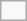<table class="infobox">
<tr>
<td></td>
<td></td>
</tr>
</table>
